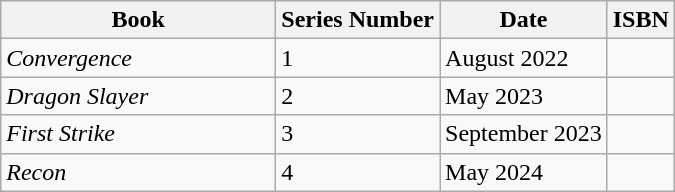<table class="wikitable" style="border: none;">
<tr>
<th style="min-width: 11em">Book</th>
<th style="min-width: 1em">Series Number</th>
<th style="min-width: 2em">Date</th>
<th>ISBN</th>
</tr>
<tr>
<td><em>Convergence</em></td>
<td>1</td>
<td>August 2022</td>
<td></td>
</tr>
<tr>
<td><em>Dragon Slayer</em></td>
<td>2</td>
<td>May 2023</td>
<td></td>
</tr>
<tr>
<td><em>First Strike</em></td>
<td>3</td>
<td>September 2023</td>
<td></td>
</tr>
<tr>
<td><em>Recon</em></td>
<td>4</td>
<td>May 2024</td>
<td></td>
</tr>
</table>
